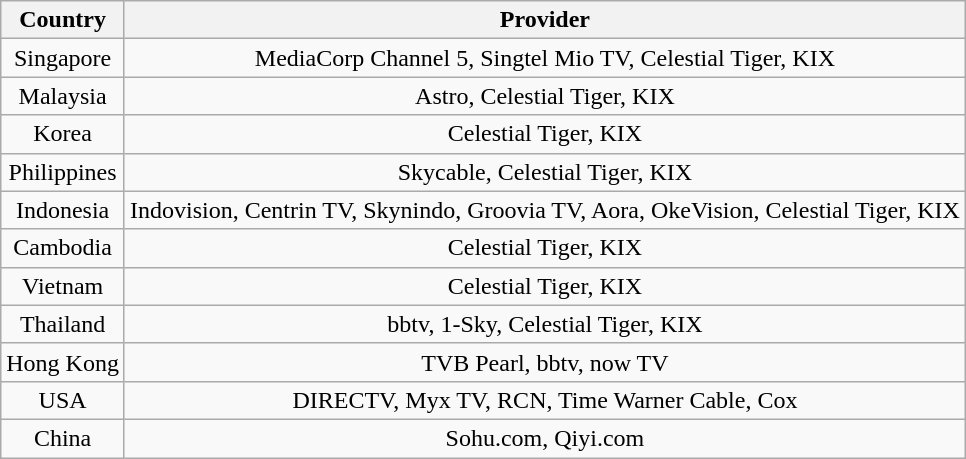<table class="wikitable" border="1" style="text-align: center">
<tr>
<th>Country</th>
<th>Provider</th>
</tr>
<tr>
<td>Singapore</td>
<td>MediaCorp Channel 5, Singtel Mio TV, Celestial Tiger, KIX</td>
</tr>
<tr>
<td>Malaysia</td>
<td>Astro, Celestial Tiger, KIX</td>
</tr>
<tr>
<td>Korea</td>
<td>Celestial Tiger, KIX</td>
</tr>
<tr>
<td>Philippines</td>
<td>Skycable, Celestial Tiger, KIX</td>
</tr>
<tr>
<td>Indonesia</td>
<td>Indovision, Centrin TV, Skynindo, Groovia TV, Aora, OkeVision, Celestial Tiger, KIX</td>
</tr>
<tr>
<td>Cambodia</td>
<td>Celestial Tiger, KIX</td>
</tr>
<tr>
<td>Vietnam</td>
<td>Celestial Tiger, KIX</td>
</tr>
<tr>
<td>Thailand</td>
<td>bbtv, 1-Sky, Celestial Tiger, KIX</td>
</tr>
<tr>
<td>Hong Kong</td>
<td>TVB Pearl, bbtv, now TV</td>
</tr>
<tr>
<td>USA</td>
<td>DIRECTV, Myx TV, RCN, Time Warner Cable, Cox</td>
</tr>
<tr>
<td>China</td>
<td>Sohu.com, Qiyi.com</td>
</tr>
</table>
